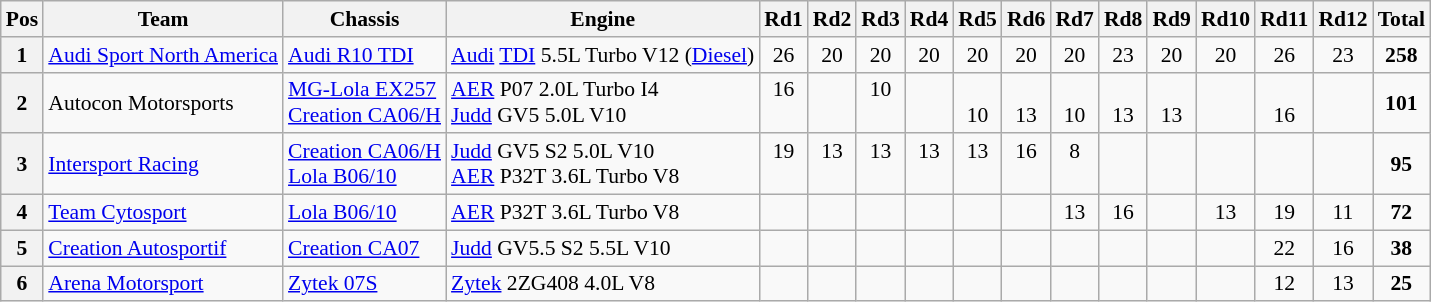<table class="wikitable" style="font-size: 90%;">
<tr>
<th>Pos</th>
<th>Team</th>
<th>Chassis</th>
<th>Engine</th>
<th>Rd1</th>
<th>Rd2</th>
<th>Rd3</th>
<th>Rd4</th>
<th>Rd5</th>
<th>Rd6</th>
<th>Rd7</th>
<th>Rd8</th>
<th>Rd9</th>
<th>Rd10</th>
<th>Rd11</th>
<th>Rd12</th>
<th>Total</th>
</tr>
<tr>
<th>1</th>
<td> <a href='#'>Audi Sport North America</a></td>
<td><a href='#'>Audi R10 TDI</a></td>
<td><a href='#'>Audi</a> <a href='#'>TDI</a> 5.5L Turbo V12 (<a href='#'>Diesel</a>)</td>
<td align="center">26</td>
<td align="center">20</td>
<td align="center">20</td>
<td align="center">20</td>
<td align="center">20</td>
<td align="center">20</td>
<td align="center">20</td>
<td align="center">23</td>
<td align="center">20</td>
<td align="center">20</td>
<td align="center">26</td>
<td align="center">23</td>
<td align="center"><strong>258</strong></td>
</tr>
<tr>
<th>2</th>
<td> Autocon Motorsports</td>
<td><a href='#'>MG-Lola EX257</a><br><a href='#'>Creation CA06/H</a></td>
<td><a href='#'>AER</a> P07 2.0L Turbo I4<br><a href='#'>Judd</a> GV5 5.0L V10</td>
<td align="center">16<br> </td>
<td></td>
<td align="center">10<br> </td>
<td></td>
<td align="center"> <br>10</td>
<td align="center"> <br>13</td>
<td align="center"> <br>10</td>
<td align="center"> <br>13</td>
<td align="center"> <br>13</td>
<td></td>
<td align="center"> <br>16</td>
<td></td>
<td align="center"><strong>101</strong></td>
</tr>
<tr>
<th>3</th>
<td> <a href='#'>Intersport Racing</a></td>
<td><a href='#'>Creation CA06/H</a><br><a href='#'>Lola B06/10</a></td>
<td><a href='#'>Judd</a> GV5 S2 5.0L V10<br><a href='#'>AER</a> P32T 3.6L Turbo V8</td>
<td align="center">19<br> </td>
<td align="center">13<br> </td>
<td align="center">13<br> </td>
<td align="center">13<br> </td>
<td align="center">13<br> </td>
<td align="center">16<br> </td>
<td align="center">8<br> </td>
<td></td>
<td></td>
<td></td>
<td></td>
<td></td>
<td align="center"><strong>95</strong></td>
</tr>
<tr>
<th>4</th>
<td> <a href='#'>Team Cytosport</a></td>
<td><a href='#'>Lola B06/10</a></td>
<td><a href='#'>AER</a> P32T 3.6L Turbo V8</td>
<td></td>
<td></td>
<td></td>
<td></td>
<td></td>
<td></td>
<td align="center">13</td>
<td align="center">16</td>
<td></td>
<td align="center">13</td>
<td align="center">19</td>
<td align="center">11</td>
<td align="center"><strong>72</strong></td>
</tr>
<tr>
<th>5</th>
<td> <a href='#'>Creation Autosportif</a></td>
<td><a href='#'>Creation CA07</a></td>
<td><a href='#'>Judd</a> GV5.5 S2 5.5L V10</td>
<td></td>
<td></td>
<td></td>
<td></td>
<td></td>
<td></td>
<td></td>
<td></td>
<td></td>
<td></td>
<td align="center">22</td>
<td align="center">16</td>
<td align="center"><strong>38</strong></td>
</tr>
<tr>
<th>6</th>
<td> <a href='#'>Arena Motorsport</a></td>
<td><a href='#'>Zytek 07S</a></td>
<td><a href='#'>Zytek</a> 2ZG408 4.0L V8</td>
<td></td>
<td></td>
<td></td>
<td></td>
<td></td>
<td></td>
<td></td>
<td></td>
<td></td>
<td></td>
<td align="center">12</td>
<td align="center">13</td>
<td align="center"><strong>25</strong></td>
</tr>
</table>
